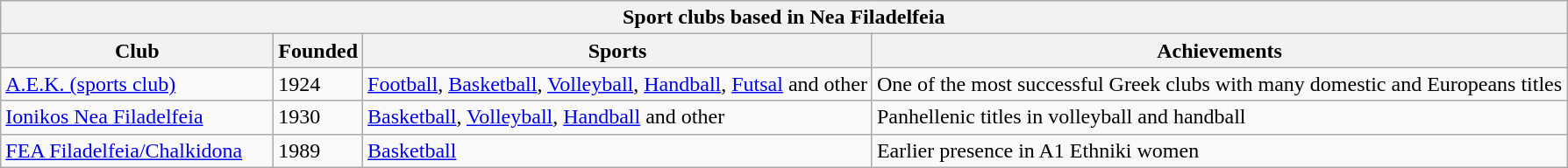<table class="wikitable">
<tr>
<th colspan="4">Sport clubs based in Nea Filadelfeia</th>
</tr>
<tr>
<th width="200">Club</th>
<th>Founded</th>
<th>Sports</th>
<th>Achievements</th>
</tr>
<tr>
<td><a href='#'>A.E.K. (sports club)</a></td>
<td>1924</td>
<td><a href='#'>Football</a>, <a href='#'>Basketball</a>, <a href='#'>Volleyball</a>, <a href='#'>Handball</a>, <a href='#'>Futsal</a> and other</td>
<td>One of the most successful Greek clubs with many domestic and Europeans titles</td>
</tr>
<tr>
<td><a href='#'>Ionikos Nea Filadelfeia</a></td>
<td>1930</td>
<td><a href='#'>Basketball</a>, <a href='#'>Volleyball</a>, <a href='#'>Handball</a> and other</td>
<td>Panhellenic titles in volleyball and handball</td>
</tr>
<tr>
<td><a href='#'>FEA Filadelfeia/Chalkidona</a></td>
<td>1989</td>
<td><a href='#'>Basketball</a></td>
<td>Earlier presence in A1 Ethniki women</td>
</tr>
</table>
